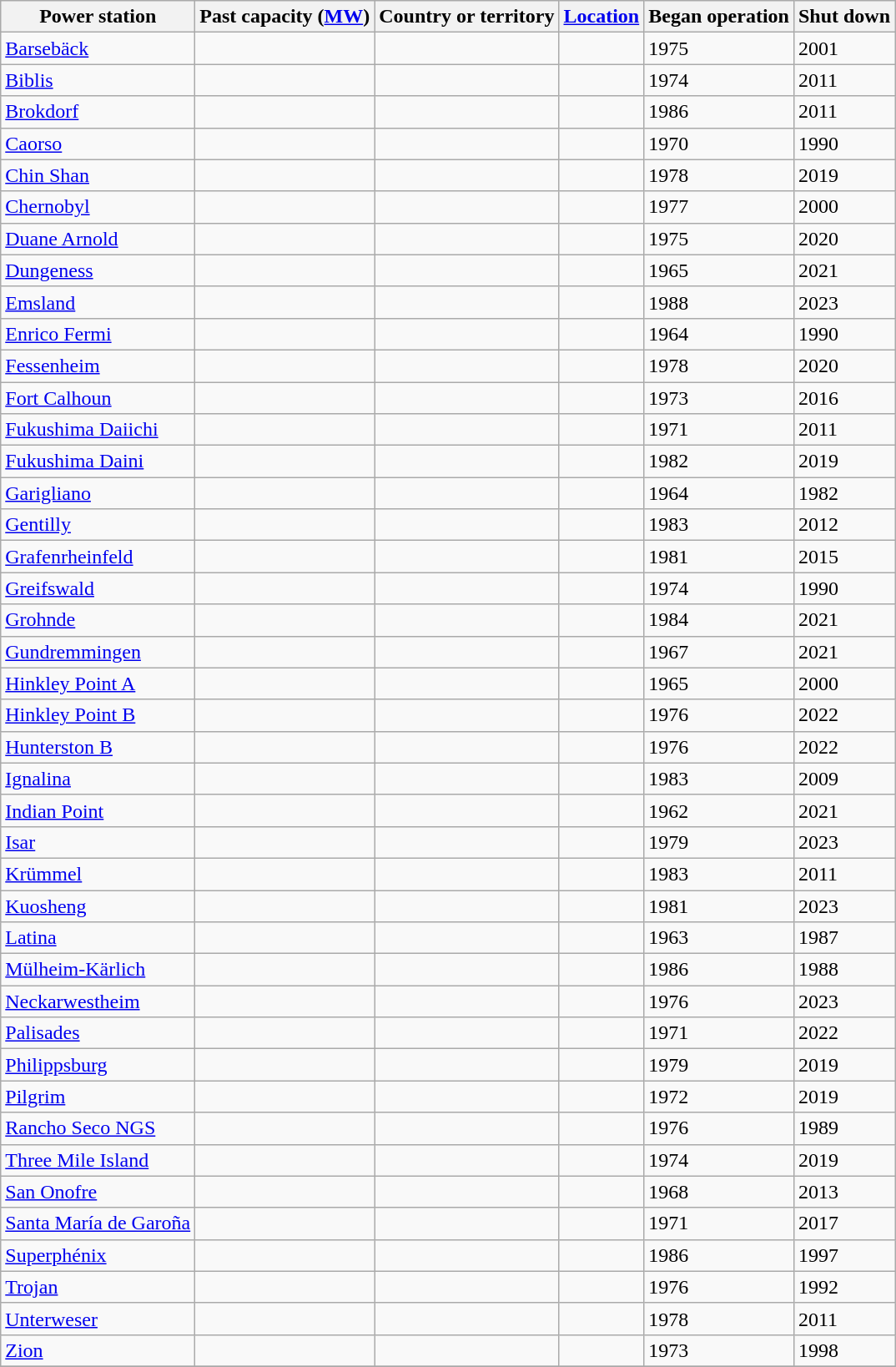<table class="sortable wikitable">
<tr>
<th>Power station</th>
<th>Past capacity (<a href='#'>MW</a>)</th>
<th>Country or territory</th>
<th><a href='#'>Location</a></th>
<th>Began operation</th>
<th>Shut down</th>
</tr>
<tr>
<td><a href='#'>Barsebäck</a></td>
<td></td>
<td></td>
<td></td>
<td>1975</td>
<td>2001</td>
</tr>
<tr>
<td><a href='#'>Biblis</a></td>
<td></td>
<td></td>
<td></td>
<td>1974</td>
<td>2011</td>
</tr>
<tr>
<td><a href='#'>Brokdorf</a></td>
<td></td>
<td></td>
<td></td>
<td>1986</td>
<td>2011</td>
</tr>
<tr>
<td><a href='#'>Caorso</a></td>
<td></td>
<td></td>
<td></td>
<td>1970</td>
<td>1990</td>
</tr>
<tr>
<td><a href='#'>Chin Shan</a></td>
<td></td>
<td></td>
<td></td>
<td>1978</td>
<td>2019</td>
</tr>
<tr>
<td><a href='#'>Chernobyl</a></td>
<td></td>
<td></td>
<td></td>
<td>1977</td>
<td>2000</td>
</tr>
<tr>
<td><a href='#'>Duane Arnold</a></td>
<td></td>
<td></td>
<td></td>
<td>1975</td>
<td>2020</td>
</tr>
<tr>
<td><a href='#'>Dungeness</a></td>
<td></td>
<td></td>
<td></td>
<td>1965</td>
<td>2021</td>
</tr>
<tr>
<td><a href='#'>Emsland</a></td>
<td></td>
<td></td>
<td></td>
<td>1988</td>
<td>2023</td>
</tr>
<tr>
<td><a href='#'>Enrico Fermi</a></td>
<td></td>
<td></td>
<td></td>
<td>1964</td>
<td>1990</td>
</tr>
<tr>
<td><a href='#'>Fessenheim</a></td>
<td></td>
<td></td>
<td></td>
<td>1978</td>
<td>2020</td>
</tr>
<tr>
<td><a href='#'>Fort Calhoun</a></td>
<td></td>
<td></td>
<td></td>
<td>1973</td>
<td>2016</td>
</tr>
<tr>
<td><a href='#'>Fukushima Daiichi</a></td>
<td></td>
<td></td>
<td></td>
<td>1971</td>
<td>2011</td>
</tr>
<tr>
<td><a href='#'>Fukushima Daini</a></td>
<td></td>
<td></td>
<td></td>
<td>1982</td>
<td>2019</td>
</tr>
<tr>
<td><a href='#'>Garigliano</a></td>
<td></td>
<td></td>
<td></td>
<td>1964</td>
<td>1982</td>
</tr>
<tr>
<td><a href='#'>Gentilly</a></td>
<td></td>
<td></td>
<td></td>
<td>1983</td>
<td>2012</td>
</tr>
<tr>
<td><a href='#'>Grafenrheinfeld</a></td>
<td></td>
<td></td>
<td></td>
<td>1981</td>
<td>2015</td>
</tr>
<tr>
<td><a href='#'>Greifswald</a></td>
<td></td>
<td></td>
<td></td>
<td>1974</td>
<td>1990</td>
</tr>
<tr>
<td><a href='#'>Grohnde</a></td>
<td></td>
<td></td>
<td></td>
<td>1984</td>
<td>2021</td>
</tr>
<tr>
<td><a href='#'>Gundremmingen</a></td>
<td></td>
<td></td>
<td></td>
<td>1967</td>
<td>2021</td>
</tr>
<tr>
<td><a href='#'>Hinkley Point A</a></td>
<td></td>
<td></td>
<td></td>
<td>1965</td>
<td>2000</td>
</tr>
<tr>
<td><a href='#'>Hinkley Point B</a></td>
<td></td>
<td></td>
<td></td>
<td>1976</td>
<td>2022</td>
</tr>
<tr>
<td><a href='#'>Hunterston B</a></td>
<td></td>
<td></td>
<td></td>
<td>1976</td>
<td>2022</td>
</tr>
<tr>
<td><a href='#'>Ignalina</a></td>
<td></td>
<td></td>
<td></td>
<td>1983</td>
<td>2009</td>
</tr>
<tr>
<td><a href='#'>Indian Point</a></td>
<td></td>
<td></td>
<td></td>
<td>1962</td>
<td>2021</td>
</tr>
<tr>
<td><a href='#'>Isar</a></td>
<td></td>
<td></td>
<td></td>
<td>1979</td>
<td>2023</td>
</tr>
<tr>
<td><a href='#'>Krümmel</a></td>
<td></td>
<td></td>
<td></td>
<td>1983</td>
<td>2011</td>
</tr>
<tr>
<td><a href='#'>Kuosheng</a></td>
<td></td>
<td></td>
<td></td>
<td>1981</td>
<td>2023</td>
</tr>
<tr>
<td><a href='#'>Latina</a></td>
<td></td>
<td></td>
<td></td>
<td>1963</td>
<td>1987</td>
</tr>
<tr>
<td><a href='#'>Mülheim-Kärlich</a></td>
<td></td>
<td></td>
<td></td>
<td>1986</td>
<td>1988</td>
</tr>
<tr>
<td><a href='#'>Neckarwestheim</a></td>
<td></td>
<td></td>
<td></td>
<td>1976</td>
<td>2023</td>
</tr>
<tr>
<td><a href='#'>Palisades</a></td>
<td></td>
<td></td>
<td></td>
<td>1971</td>
<td>2022</td>
</tr>
<tr>
<td><a href='#'>Philippsburg</a></td>
<td></td>
<td></td>
<td></td>
<td>1979</td>
<td>2019</td>
</tr>
<tr>
<td><a href='#'>Pilgrim</a></td>
<td></td>
<td></td>
<td></td>
<td>1972</td>
<td>2019</td>
</tr>
<tr>
<td><a href='#'>Rancho Seco NGS</a></td>
<td></td>
<td></td>
<td></td>
<td>1976</td>
<td>1989</td>
</tr>
<tr>
<td><a href='#'>Three Mile Island</a></td>
<td></td>
<td></td>
<td></td>
<td>1974</td>
<td>2019</td>
</tr>
<tr>
<td><a href='#'>San Onofre</a></td>
<td></td>
<td></td>
<td></td>
<td>1968</td>
<td>2013</td>
</tr>
<tr>
<td><a href='#'>Santa María de Garoña</a></td>
<td></td>
<td></td>
<td></td>
<td>1971</td>
<td>2017</td>
</tr>
<tr>
<td><a href='#'>Superphénix</a></td>
<td></td>
<td></td>
<td></td>
<td>1986</td>
<td>1997</td>
</tr>
<tr>
<td><a href='#'>Trojan</a></td>
<td></td>
<td></td>
<td></td>
<td>1976</td>
<td>1992</td>
</tr>
<tr>
<td><a href='#'>Unterweser</a></td>
<td></td>
<td></td>
<td></td>
<td>1978</td>
<td>2011</td>
</tr>
<tr>
<td><a href='#'>Zion</a></td>
<td></td>
<td></td>
<td></td>
<td>1973</td>
<td>1998</td>
</tr>
<tr>
</tr>
</table>
